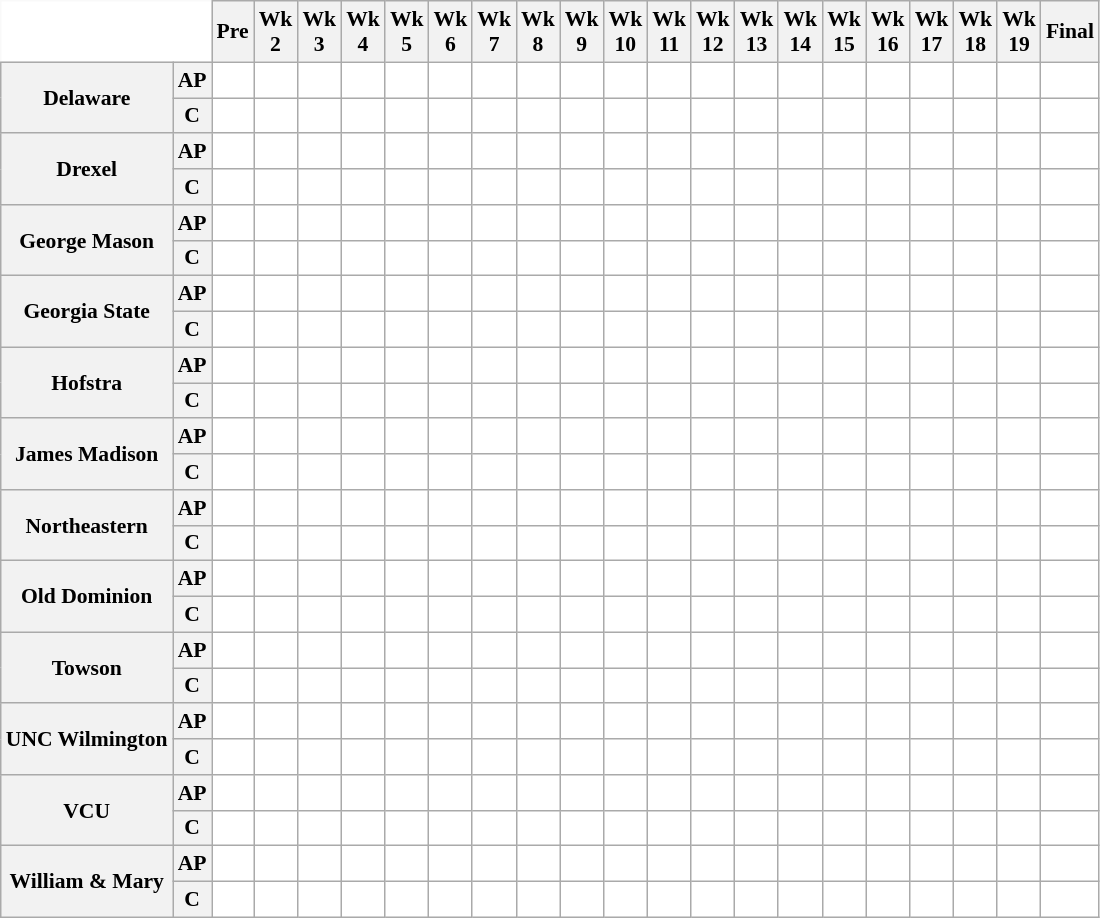<table class="wikitable" style="white-space:nowrap;font-size:90%;">
<tr>
<th colspan=2 style="background:white; border-top-style:hidden; border-left-style:hidden;"> </th>
<th>Pre</th>
<th>Wk<br>2</th>
<th>Wk<br>3</th>
<th>Wk<br>4</th>
<th>Wk<br>5</th>
<th>Wk<br>6</th>
<th>Wk<br>7</th>
<th>Wk<br>8</th>
<th>Wk<br>9</th>
<th>Wk<br>10</th>
<th>Wk<br>11</th>
<th>Wk<br>12</th>
<th>Wk<br>13</th>
<th>Wk<br>14</th>
<th>Wk<br>15</th>
<th>Wk<br>16</th>
<th>Wk<br>17</th>
<th>Wk<br>18</th>
<th>Wk<br>19</th>
<th>Final</th>
</tr>
<tr style="text-align:center;">
<th rowspan=2 style=>Delaware</th>
<th>AP</th>
<td style="background:#FFF;"></td>
<td style="background:#FFF;"></td>
<td style="background:#FFF;"></td>
<td style="background:#FFF;"></td>
<td style="background:#FFF;"></td>
<td style="background:#FFF;"></td>
<td style="background:#FFF;"></td>
<td style="background:#FFF;"></td>
<td style="background:#FFF;"></td>
<td style="background:#FFF;"></td>
<td style="background:#FFF;"></td>
<td style="background:#FFF;"></td>
<td style="background:#FFF;"></td>
<td style="background:#FFF;"></td>
<td style="background:#FFF;"></td>
<td style="background:#FFF;"></td>
<td style="background:#FFF;"></td>
<td style="background:#FFF;"></td>
<td style="background:#FFF;"></td>
<td style="background:#FFF;"></td>
</tr>
<tr style="text-align:center;">
<th>C</th>
<td style="background:#FFF;"></td>
<td style="background:#FFF;"></td>
<td style="background:#FFF;"></td>
<td style="background:#FFF;"></td>
<td style="background:#FFF;"></td>
<td style="background:#FFF;"></td>
<td style="background:#FFF;"></td>
<td style="background:#FFF;"></td>
<td style="background:#FFF;"></td>
<td style="background:#FFF;"></td>
<td style="background:#FFF;"></td>
<td style="background:#FFF;"></td>
<td style="background:#FFF;"></td>
<td style="background:#FFF;"></td>
<td style="background:#FFF;"></td>
<td style="background:#FFF;"></td>
<td style="background:#FFF;"></td>
<td style="background:#FFF;"></td>
<td style="background:#FFF;"></td>
<td style="background:#FFF;"></td>
</tr>
<tr style="text-align:center;">
<th rowspan=2 style=>Drexel</th>
<th>AP</th>
<td style="background:#FFF;"></td>
<td style="background:#FFF;"></td>
<td style="background:#FFF;"></td>
<td style="background:#FFF;"></td>
<td style="background:#FFF;"></td>
<td style="background:#FFF;"></td>
<td style="background:#FFF;"></td>
<td style="background:#FFF;"></td>
<td style="background:#FFF;"></td>
<td style="background:#FFF;"></td>
<td style="background:#FFF;"></td>
<td style="background:#FFF;"></td>
<td style="background:#FFF;"></td>
<td style="background:#FFF;"></td>
<td style="background:#FFF;"></td>
<td style="background:#FFF;"></td>
<td style="background:#FFF;"></td>
<td style="background:#FFF;"></td>
<td style="background:#FFF;"></td>
<td style="background:#FFF;"></td>
</tr>
<tr style="text-align:center;">
<th>C</th>
<td style="background:#FFF;"></td>
<td style="background:#FFF;"></td>
<td style="background:#FFF;"></td>
<td style="background:#FFF;"></td>
<td style="background:#FFF;"></td>
<td style="background:#FFF;"></td>
<td style="background:#FFF;"></td>
<td style="background:#FFF;"></td>
<td style="background:#FFF;"></td>
<td style="background:#FFF;"></td>
<td style="background:#FFF;"></td>
<td style="background:#FFF;"></td>
<td style="background:#FFF;"></td>
<td style="background:#FFF;"></td>
<td style="background:#FFF;"></td>
<td style="background:#FFF;"></td>
<td style="background:#FFF;"></td>
<td style="background:#FFF;"></td>
<td style="background:#FFF;"></td>
<td style="background:#FFF;"></td>
</tr>
<tr style="text-align:center;">
<th rowspan=2 style=>George Mason</th>
<th>AP</th>
<td style="background:#FFF;"></td>
<td style="background:#FFF;"></td>
<td style="background:#FFF;"></td>
<td style="background:#FFF;"></td>
<td style="background:#FFF;"></td>
<td style="background:#FFF;"></td>
<td style="background:#FFF;"></td>
<td style="background:#FFF;"></td>
<td style="background:#FFF;"></td>
<td style="background:#FFF;"></td>
<td style="background:#FFF;"></td>
<td style="background:#FFF;"></td>
<td style="background:#FFF;"></td>
<td style="background:#FFF;"></td>
<td style="background:#FFF;"></td>
<td style="background:#FFF;"></td>
<td style="background:#FFF;"></td>
<td style="background:#FFF;"></td>
<td style="background:#FFF;"></td>
<td style="background:#FFF;"></td>
</tr>
<tr style="text-align:center;">
<th>C</th>
<td style="background:#FFF;"></td>
<td style="background:#FFF;"></td>
<td style="background:#FFF;"></td>
<td style="background:#FFF;"></td>
<td style="background:#FFF;"></td>
<td style="background:#FFF;"></td>
<td style="background:#FFF;"></td>
<td style="background:#FFF;"></td>
<td style="background:#FFF;"></td>
<td style="background:#FFF;"></td>
<td style="background:#FFF;"></td>
<td style="background:#FFF;"></td>
<td style="background:#FFF;"></td>
<td style="background:#FFF;"></td>
<td style="background:#FFF;"></td>
<td style="background:#FFF;"></td>
<td style="background:#FFF;"></td>
<td style="background:#FFF;"></td>
<td style="background:#FFF;"></td>
<td style="background:#FFF;"></td>
</tr>
<tr style="text-align:center;">
<th rowspan=2 style=>Georgia State</th>
<th>AP</th>
<td style="background:#FFF;"></td>
<td style="background:#FFF;"></td>
<td style="background:#FFF;"></td>
<td style="background:#FFF;"></td>
<td style="background:#FFF;"></td>
<td style="background:#FFF;"></td>
<td style="background:#FFF;"></td>
<td style="background:#FFF;"></td>
<td style="background:#FFF;"></td>
<td style="background:#FFF;"></td>
<td style="background:#FFF;"></td>
<td style="background:#FFF;"></td>
<td style="background:#FFF;"></td>
<td style="background:#FFF;"></td>
<td style="background:#FFF;"></td>
<td style="background:#FFF;"></td>
<td style="background:#FFF;"></td>
<td style="background:#FFF;"></td>
<td style="background:#FFF;"></td>
<td style="background:#FFF;"></td>
</tr>
<tr style="text-align:center;">
<th>C</th>
<td style="background:#FFF;"></td>
<td style="background:#FFF;"></td>
<td style="background:#FFF;"></td>
<td style="background:#FFF;"></td>
<td style="background:#FFF;"></td>
<td style="background:#FFF;"></td>
<td style="background:#FFF;"></td>
<td style="background:#FFF;"></td>
<td style="background:#FFF;"></td>
<td style="background:#FFF;"></td>
<td style="background:#FFF;"></td>
<td style="background:#FFF;"></td>
<td style="background:#FFF;"></td>
<td style="background:#FFF;"></td>
<td style="background:#FFF;"></td>
<td style="background:#FFF;"></td>
<td style="background:#FFF;"></td>
<td style="background:#FFF;"></td>
<td style="background:#FFF;"></td>
<td style="background:#FFF;"></td>
</tr>
<tr style="text-align:center;">
<th rowspan=2 style=>Hofstra</th>
<th>AP</th>
<td style="background:#FFF;"></td>
<td style="background:#FFF;"></td>
<td style="background:#FFF;"></td>
<td style="background:#FFF;"></td>
<td style="background:#FFF;"></td>
<td style="background:#FFF;"></td>
<td style="background:#FFF;"></td>
<td style="background:#FFF;"></td>
<td style="background:#FFF;"></td>
<td style="background:#FFF;"></td>
<td style="background:#FFF;"></td>
<td style="background:#FFF;"></td>
<td style="background:#FFF;"></td>
<td style="background:#FFF;"></td>
<td style="background:#FFF;"></td>
<td style="background:#FFF;"></td>
<td style="background:#FFF;"></td>
<td style="background:#FFF;"></td>
<td style="background:#FFF;"></td>
<td style="background:#FFF;"></td>
</tr>
<tr style="text-align:center;">
<th>C</th>
<td style="background:#FFF;"></td>
<td style="background:#FFF;"></td>
<td style="background:#FFF;"></td>
<td style="background:#FFF;"></td>
<td style="background:#FFF;"></td>
<td style="background:#FFF;"></td>
<td style="background:#FFF;"></td>
<td style="background:#FFF;"></td>
<td style="background:#FFF;"></td>
<td style="background:#FFF;"></td>
<td style="background:#FFF;"></td>
<td style="background:#FFF;"></td>
<td style="background:#FFF;"></td>
<td style="background:#FFF;"></td>
<td style="background:#FFF;"></td>
<td style="background:#FFF;"></td>
<td style="background:#FFF;"></td>
<td style="background:#FFF;"></td>
<td style="background:#FFF;"></td>
<td style="background:#FFF;"></td>
</tr>
<tr style="text-align:center;">
<th rowspan=2 style=>James Madison</th>
<th>AP</th>
<td style="background:#FFF;"></td>
<td style="background:#FFF;"></td>
<td style="background:#FFF;"></td>
<td style="background:#FFF;"></td>
<td style="background:#FFF;"></td>
<td style="background:#FFF;"></td>
<td style="background:#FFF;"></td>
<td style="background:#FFF;"></td>
<td style="background:#FFF;"></td>
<td style="background:#FFF;"></td>
<td style="background:#FFF;"></td>
<td style="background:#FFF;"></td>
<td style="background:#FFF;"></td>
<td style="background:#FFF;"></td>
<td style="background:#FFF;"></td>
<td style="background:#FFF;"></td>
<td style="background:#FFF;"></td>
<td style="background:#FFF;"></td>
<td style="background:#FFF;"></td>
<td style="background:#FFF;"></td>
</tr>
<tr style="text-align:center;">
<th>C</th>
<td style="background:#FFF;"></td>
<td style="background:#FFF;"></td>
<td style="background:#FFF;"></td>
<td style="background:#FFF;"></td>
<td style="background:#FFF;"></td>
<td style="background:#FFF;"></td>
<td style="background:#FFF;"></td>
<td style="background:#FFF;"></td>
<td style="background:#FFF;"></td>
<td style="background:#FFF;"></td>
<td style="background:#FFF;"></td>
<td style="background:#FFF;"></td>
<td style="background:#FFF;"></td>
<td style="background:#FFF;"></td>
<td style="background:#FFF;"></td>
<td style="background:#FFF;"></td>
<td style="background:#FFF;"></td>
<td style="background:#FFF;"></td>
<td style="background:#FFF;"></td>
<td style="background:#FFF;"></td>
</tr>
<tr style="text-align:center;">
<th rowspan=2 style=>Northeastern</th>
<th>AP</th>
<td style="background:#FFF;"></td>
<td style="background:#FFF;"></td>
<td style="background:#FFF;"></td>
<td style="background:#FFF;"></td>
<td style="background:#FFF;"></td>
<td style="background:#FFF;"></td>
<td style="background:#FFF;"></td>
<td style="background:#FFF;"></td>
<td style="background:#FFF;"></td>
<td style="background:#FFF;"></td>
<td style="background:#FFF;"></td>
<td style="background:#FFF;"></td>
<td style="background:#FFF;"></td>
<td style="background:#FFF;"></td>
<td style="background:#FFF;"></td>
<td style="background:#FFF;"></td>
<td style="background:#FFF;"></td>
<td style="background:#FFF;"></td>
<td style="background:#FFF;"></td>
<td style="background:#FFF;"></td>
</tr>
<tr style="text-align:center;">
<th>C</th>
<td style="background:#FFF;"></td>
<td style="background:#FFF;"></td>
<td style="background:#FFF;"></td>
<td style="background:#FFF;"></td>
<td style="background:#FFF;"></td>
<td style="background:#FFF;"></td>
<td style="background:#FFF;"></td>
<td style="background:#FFF;"></td>
<td style="background:#FFF;"></td>
<td style="background:#FFF;"></td>
<td style="background:#FFF;"></td>
<td style="background:#FFF;"></td>
<td style="background:#FFF;"></td>
<td style="background:#FFF;"></td>
<td style="background:#FFF;"></td>
<td style="background:#FFF;"></td>
<td style="background:#FFF;"></td>
<td style="background:#FFF;"></td>
<td style="background:#FFF;"></td>
<td style="background:#FFF;"></td>
</tr>
<tr style="text-align:center;">
<th rowspan=2 style=>Old Dominion</th>
<th>AP</th>
<td style="background:#FFF;"></td>
<td style="background:#FFF;"></td>
<td style="background:#FFF;"></td>
<td style="background:#FFF;"></td>
<td style="background:#FFF;"></td>
<td style="background:#FFF;"></td>
<td style="background:#FFF;"></td>
<td style="background:#FFF;"></td>
<td style="background:#FFF;"></td>
<td style="background:#FFF;"></td>
<td style="background:#FFF;"></td>
<td style="background:#FFF;"></td>
<td style="background:#FFF;"></td>
<td style="background:#FFF;"></td>
<td style="background:#FFF;"></td>
<td style="background:#FFF;"></td>
<td style="background:#FFF;"></td>
<td style="background:#FFF;"></td>
<td style="background:#FFF;"></td>
<td style="background:#FFF;"></td>
</tr>
<tr style="text-align:center;">
<th>C</th>
<td style="background:#FFF;"></td>
<td style="background:#FFF;"></td>
<td style="background:#FFF;"></td>
<td style="background:#FFF;"></td>
<td style="background:#FFF;"></td>
<td style="background:#FFF;"></td>
<td style="background:#FFF;"></td>
<td style="background:#FFF;"></td>
<td style="background:#FFF;"></td>
<td style="background:#FFF;"></td>
<td style="background:#FFF;"></td>
<td style="background:#FFF;"></td>
<td style="background:#FFF;"></td>
<td style="background:#FFF;"></td>
<td style="background:#FFF;"></td>
<td style="background:#FFF;"></td>
<td style="background:#FFF;"></td>
<td style="background:#FFF;"></td>
<td style="background:#FFF;"></td>
<td style="background:#FFF;"></td>
</tr>
<tr style="text-align:center;">
<th rowspan=2 style=>Towson</th>
<th>AP</th>
<td style="background:#FFF;"></td>
<td style="background:#FFF;"></td>
<td style="background:#FFF;"></td>
<td style="background:#FFF;"></td>
<td style="background:#FFF;"></td>
<td style="background:#FFF;"></td>
<td style="background:#FFF;"></td>
<td style="background:#FFF;"></td>
<td style="background:#FFF;"></td>
<td style="background:#FFF;"></td>
<td style="background:#FFF;"></td>
<td style="background:#FFF;"></td>
<td style="background:#FFF;"></td>
<td style="background:#FFF;"></td>
<td style="background:#FFF;"></td>
<td style="background:#FFF;"></td>
<td style="background:#FFF;"></td>
<td style="background:#FFF;"></td>
<td style="background:#FFF;"></td>
<td style="background:#FFF;"></td>
</tr>
<tr style="text-align:center;">
<th>C</th>
<td style="background:#FFF;"></td>
<td style="background:#FFF;"></td>
<td style="background:#FFF;"></td>
<td style="background:#FFF;"></td>
<td style="background:#FFF;"></td>
<td style="background:#FFF;"></td>
<td style="background:#FFF;"></td>
<td style="background:#FFF;"></td>
<td style="background:#FFF;"></td>
<td style="background:#FFF;"></td>
<td style="background:#FFF;"></td>
<td style="background:#FFF;"></td>
<td style="background:#FFF;"></td>
<td style="background:#FFF;"></td>
<td style="background:#FFF;"></td>
<td style="background:#FFF;"></td>
<td style="background:#FFF;"></td>
<td style="background:#FFF;"></td>
<td style="background:#FFF;"></td>
<td style="background:#FFF;"></td>
</tr>
<tr style="text-align:center;">
<th rowspan=2 style=>UNC Wilmington</th>
<th>AP</th>
<td style="background:#FFF;"></td>
<td style="background:#FFF;"></td>
<td style="background:#FFF;"></td>
<td style="background:#FFF;"></td>
<td style="background:#FFF;"></td>
<td style="background:#FFF;"></td>
<td style="background:#FFF;"></td>
<td style="background:#FFF;"></td>
<td style="background:#FFF;"></td>
<td style="background:#FFF;"></td>
<td style="background:#FFF;"></td>
<td style="background:#FFF;"></td>
<td style="background:#FFF;"></td>
<td style="background:#FFF;"></td>
<td style="background:#FFF;"></td>
<td style="background:#FFF;"></td>
<td style="background:#FFF;"></td>
<td style="background:#FFF;"></td>
<td style="background:#FFF;"></td>
<td style="background:#FFF;"></td>
</tr>
<tr style="text-align:center;">
<th>C</th>
<td style="background:#FFF;"></td>
<td style="background:#FFF;"></td>
<td style="background:#FFF;"></td>
<td style="background:#FFF;"></td>
<td style="background:#FFF;"></td>
<td style="background:#FFF;"></td>
<td style="background:#FFF;"></td>
<td style="background:#FFF;"></td>
<td style="background:#FFF;"></td>
<td style="background:#FFF;"></td>
<td style="background:#FFF;"></td>
<td style="background:#FFF;"></td>
<td style="background:#FFF;"></td>
<td style="background:#FFF;"></td>
<td style="background:#FFF;"></td>
<td style="background:#FFF;"></td>
<td style="background:#FFF;"></td>
<td style="background:#FFF;"></td>
<td style="background:#FFF;"></td>
<td style="background:#FFF;"></td>
</tr>
<tr style="text-align:center;">
<th rowspan=2 style=>VCU</th>
<th>AP</th>
<td style="background:#FFF;"></td>
<td style="background:#FFF;"></td>
<td style="background:#FFF;"></td>
<td style="background:#FFF;"></td>
<td style="background:#FFF;"></td>
<td style="background:#FFF;"></td>
<td style="background:#FFF;"></td>
<td style="background:#FFF;"></td>
<td style="background:#FFF;"></td>
<td style="background:#FFF;"></td>
<td style="background:#FFF;"></td>
<td style="background:#FFF;"></td>
<td style="background:#FFF;"></td>
<td style="background:#FFF;"></td>
<td style="background:#FFF;"></td>
<td style="background:#FFF;"></td>
<td style="background:#FFF;"></td>
<td style="background:#FFF;"></td>
<td style="background:#FFF;"></td>
<td style="background:#FFF;"></td>
</tr>
<tr style="text-align:center;">
<th>C</th>
<td style="background:#FFF;"></td>
<td style="background:#FFF;"></td>
<td style="background:#FFF;"></td>
<td style="background:#FFF;"></td>
<td style="background:#FFF;"></td>
<td style="background:#FFF;"></td>
<td style="background:#FFF;"></td>
<td style="background:#FFF;"></td>
<td style="background:#FFF;"></td>
<td style="background:#FFF;"></td>
<td style="background:#FFF;"></td>
<td style="background:#FFF;"></td>
<td style="background:#FFF;"></td>
<td style="background:#FFF;"></td>
<td style="background:#FFF;"></td>
<td style="background:#FFF;"></td>
<td style="background:#FFF;"></td>
<td style="background:#FFF;"></td>
<td style="background:#FFF;"></td>
<td style="background:#FFF;"></td>
</tr>
<tr style="text-align:center;">
<th rowspan=2 style=>William & Mary</th>
<th>AP</th>
<td style="background:#FFF;"></td>
<td style="background:#FFF;"></td>
<td style="background:#FFF;"></td>
<td style="background:#FFF;"></td>
<td style="background:#FFF;"></td>
<td style="background:#FFF;"></td>
<td style="background:#FFF;"></td>
<td style="background:#FFF;"></td>
<td style="background:#FFF;"></td>
<td style="background:#FFF;"></td>
<td style="background:#FFF;"></td>
<td style="background:#FFF;"></td>
<td style="background:#FFF;"></td>
<td style="background:#FFF;"></td>
<td style="background:#FFF;"></td>
<td style="background:#FFF;"></td>
<td style="background:#FFF;"></td>
<td style="background:#FFF;"></td>
<td style="background:#FFF;"></td>
<td style="background:#FFF;"></td>
</tr>
<tr style="text-align:center;">
<th>C</th>
<td style="background:#FFF;"></td>
<td style="background:#FFF;"></td>
<td style="background:#FFF;"></td>
<td style="background:#FFF;"></td>
<td style="background:#FFF;"></td>
<td style="background:#FFF;"></td>
<td style="background:#FFF;"></td>
<td style="background:#FFF;"></td>
<td style="background:#FFF;"></td>
<td style="background:#FFF;"></td>
<td style="background:#FFF;"></td>
<td style="background:#FFF;"></td>
<td style="background:#FFF;"></td>
<td style="background:#FFF;"></td>
<td style="background:#FFF;"></td>
<td style="background:#FFF;"></td>
<td style="background:#FFF;"></td>
<td style="background:#FFF;"></td>
<td style="background:#FFF;"></td>
<td style="background:#FFF;"></td>
</tr>
</table>
